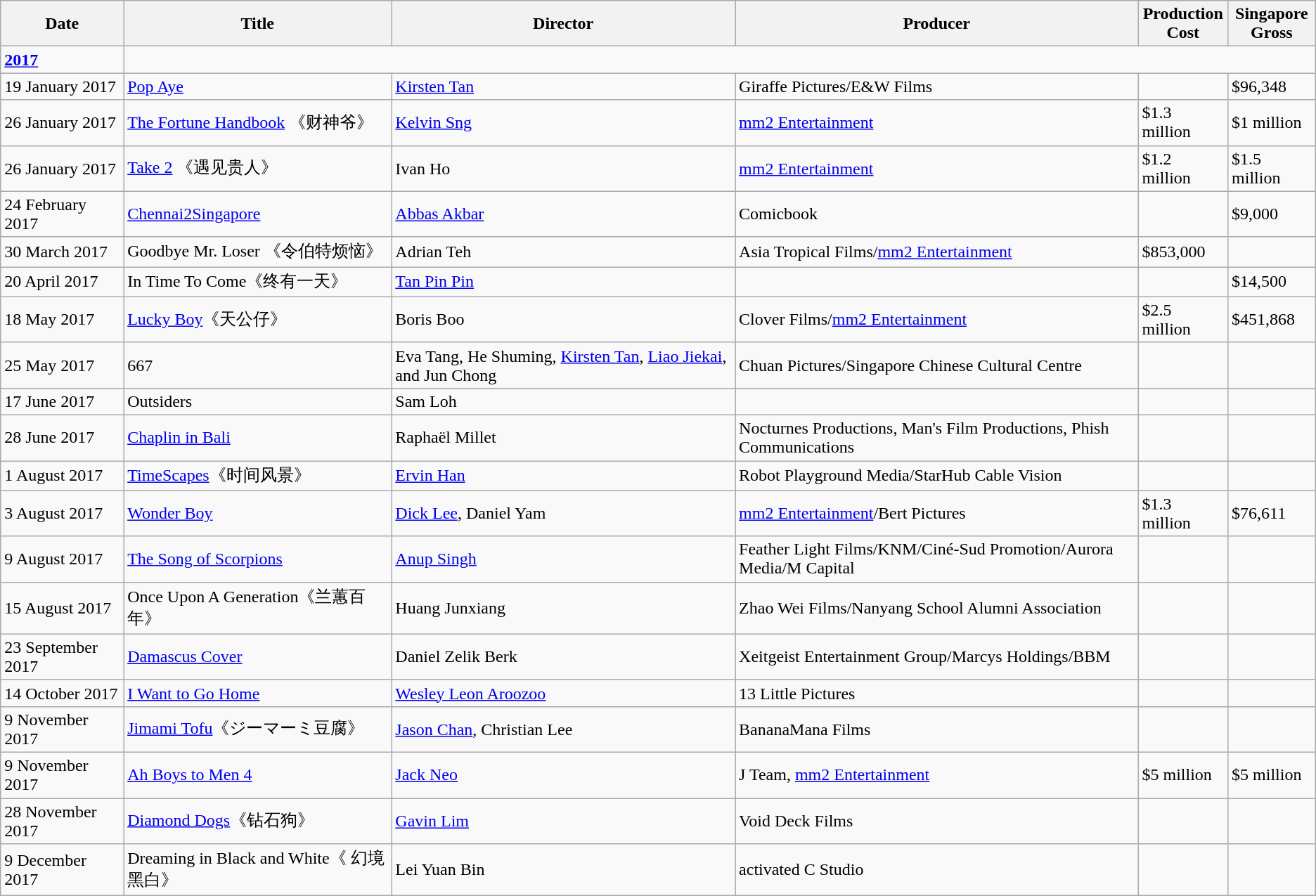<table class="wikitable sortable">
<tr>
<th>Date</th>
<th>Title</th>
<th>Director</th>
<th>Producer</th>
<th>Production<br> Cost</th>
<th>Singapore<br> Gross</th>
</tr>
<tr>
<td><strong><a href='#'>2017</a></strong></td>
</tr>
<tr>
<td>19 January 2017</td>
<td><a href='#'>Pop Aye</a></td>
<td><a href='#'>Kirsten Tan</a></td>
<td>Giraffe Pictures/E&W Films</td>
<td></td>
<td>$96,348</td>
</tr>
<tr>
<td>26 January 2017</td>
<td><a href='#'>The Fortune Handbook</a> 《财神爷》</td>
<td><a href='#'>Kelvin Sng</a></td>
<td><a href='#'>mm2 Entertainment</a></td>
<td>$1.3 million</td>
<td>$1 million</td>
</tr>
<tr>
<td>26 January 2017</td>
<td><a href='#'>Take 2</a> 《遇见贵人》</td>
<td>Ivan Ho</td>
<td><a href='#'>mm2 Entertainment</a></td>
<td>$1.2 million</td>
<td>$1.5 million</td>
</tr>
<tr>
<td>24 February 2017</td>
<td><a href='#'>Chennai2Singapore</a></td>
<td><a href='#'>Abbas Akbar</a></td>
<td>Comicbook</td>
<td></td>
<td>$9,000</td>
</tr>
<tr>
<td>30 March 2017</td>
<td>Goodbye Mr. Loser 《令伯特烦恼》</td>
<td>Adrian Teh</td>
<td>Asia Tropical Films/<a href='#'>mm2 Entertainment</a></td>
<td>$853,000</td>
<td></td>
</tr>
<tr>
<td>20 April 2017</td>
<td>In Time To Come《终有一天》</td>
<td><a href='#'>Tan Pin Pin</a></td>
<td></td>
<td></td>
<td>$14,500</td>
</tr>
<tr>
<td>18 May 2017</td>
<td><a href='#'>Lucky Boy</a>《天公仔》</td>
<td>Boris Boo</td>
<td>Clover Films/<a href='#'>mm2 Entertainment</a></td>
<td>$2.5 million</td>
<td>$451,868</td>
</tr>
<tr>
<td>25 May 2017</td>
<td>667</td>
<td>Eva Tang, He Shuming, <a href='#'>Kirsten Tan</a>, <a href='#'>Liao Jiekai</a>, and Jun Chong</td>
<td>Chuan Pictures/Singapore Chinese Cultural Centre</td>
<td></td>
<td></td>
</tr>
<tr>
<td>17 June 2017</td>
<td>Outsiders</td>
<td>Sam Loh</td>
<td></td>
<td></td>
<td></td>
</tr>
<tr>
<td>28 June 2017</td>
<td><a href='#'>Chaplin in Bali</a></td>
<td>Raphaël Millet</td>
<td>Nocturnes Productions, Man's Film Productions, Phish Communications</td>
<td></td>
<td></td>
</tr>
<tr>
<td>1 August 2017</td>
<td><a href='#'>TimeScapes</a>《时间风景》</td>
<td><a href='#'>Ervin Han</a></td>
<td>Robot Playground Media/StarHub Cable Vision</td>
<td></td>
<td></td>
</tr>
<tr>
<td>3 August 2017</td>
<td><a href='#'>Wonder Boy</a></td>
<td><a href='#'>Dick Lee</a>, Daniel Yam</td>
<td><a href='#'>mm2 Entertainment</a>/Bert Pictures</td>
<td>$1.3 million</td>
<td>$76,611</td>
</tr>
<tr>
<td>9 August 2017</td>
<td><a href='#'>The Song of Scorpions</a></td>
<td><a href='#'>Anup Singh</a></td>
<td>Feather Light Films/KNM/Ciné-Sud Promotion/Aurora Media/M Capital</td>
<td></td>
<td></td>
</tr>
<tr>
<td>15 August 2017</td>
<td>Once Upon A Generation《兰蕙百年》</td>
<td>Huang Junxiang</td>
<td>Zhao Wei Films/Nanyang School Alumni Association</td>
<td></td>
<td></td>
</tr>
<tr>
<td>23 September 2017</td>
<td><a href='#'>Damascus Cover</a></td>
<td>Daniel Zelik Berk</td>
<td>Xeitgeist Entertainment Group/Marcys Holdings/BBM</td>
<td></td>
<td></td>
</tr>
<tr>
<td>14 October 2017</td>
<td><a href='#'>I Want to Go Home</a></td>
<td><a href='#'>Wesley Leon Aroozoo</a></td>
<td>13 Little Pictures</td>
<td></td>
<td></td>
</tr>
<tr>
<td>9 November 2017</td>
<td><a href='#'>Jimami Tofu</a>《ジーマーミ豆腐》</td>
<td><a href='#'>Jason Chan</a>, Christian Lee</td>
<td>BananaMana Films</td>
<td></td>
<td></td>
</tr>
<tr>
<td>9 November 2017</td>
<td><a href='#'>Ah Boys to Men 4</a></td>
<td><a href='#'>Jack Neo</a></td>
<td>J Team, <a href='#'>mm2 Entertainment</a></td>
<td>$5 million</td>
<td>$5 million</td>
</tr>
<tr>
<td>28 November 2017</td>
<td><a href='#'>Diamond Dogs</a>《钻石狗》</td>
<td><a href='#'>Gavin Lim</a></td>
<td>Void Deck Films</td>
<td></td>
<td></td>
</tr>
<tr>
<td>9 December 2017</td>
<td>Dreaming in Black and White《 幻境黑白》</td>
<td>Lei Yuan Bin</td>
<td>activated C Studio</td>
<td></td>
<td></td>
</tr>
</table>
